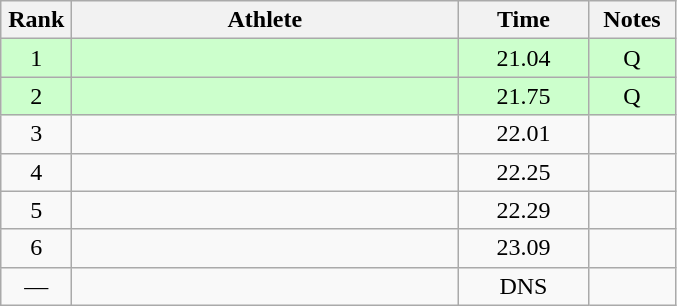<table class="wikitable" style="text-align:center">
<tr>
<th width=40>Rank</th>
<th width=250>Athlete</th>
<th width=80>Time</th>
<th width=50>Notes</th>
</tr>
<tr bgcolor="ccffcc">
<td>1</td>
<td align=left></td>
<td>21.04</td>
<td>Q</td>
</tr>
<tr bgcolor="ccffcc">
<td>2</td>
<td align=left></td>
<td>21.75</td>
<td>Q</td>
</tr>
<tr>
<td>3</td>
<td align=left></td>
<td>22.01</td>
<td></td>
</tr>
<tr>
<td>4</td>
<td align=left></td>
<td>22.25</td>
<td></td>
</tr>
<tr>
<td>5</td>
<td align=left></td>
<td>22.29</td>
<td></td>
</tr>
<tr>
<td>6</td>
<td align=left></td>
<td>23.09</td>
<td></td>
</tr>
<tr>
<td>—</td>
<td align=left></td>
<td>DNS</td>
<td></td>
</tr>
</table>
